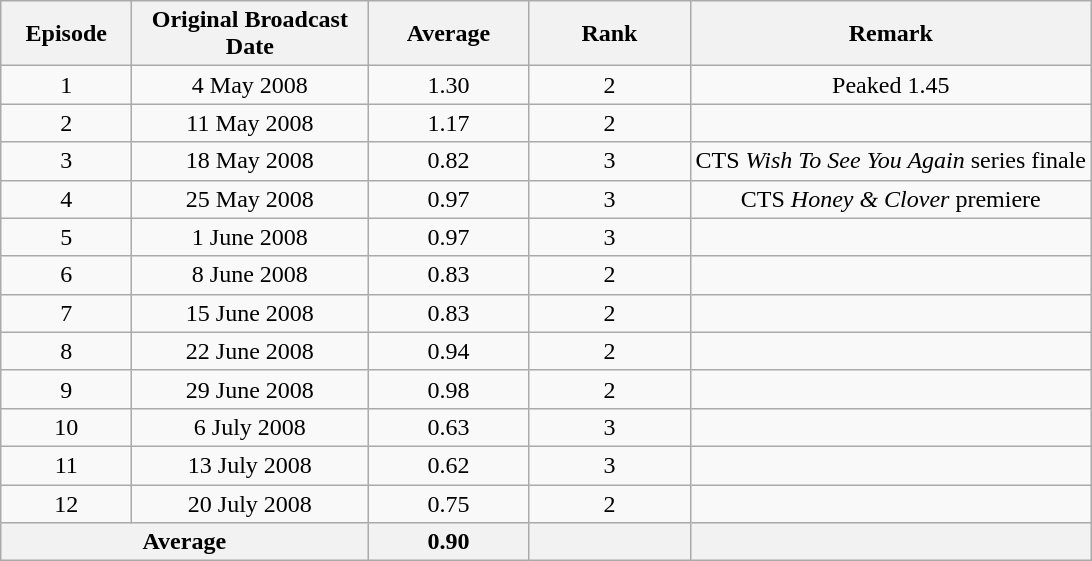<table class="wikitable" style="text-align:center">
<tr>
<th width=80>Episode</th>
<th width=150>Original Broadcast Date</th>
<th width=100>Average</th>
<th width=100>Rank</th>
<th>Remark</th>
</tr>
<tr>
<td>1</td>
<td>4 May 2008</td>
<td><span>1.30</span></td>
<td>2</td>
<td>Peaked <span>1.45</span></td>
</tr>
<tr>
<td>2</td>
<td>11 May 2008</td>
<td>1.17</td>
<td>2</td>
<td></td>
</tr>
<tr>
<td>3</td>
<td>18 May 2008</td>
<td>0.82</td>
<td>3</td>
<td>CTS <em>Wish To See You Again</em> series finale</td>
</tr>
<tr>
<td>4</td>
<td>25 May 2008</td>
<td>0.97</td>
<td>3</td>
<td>CTS <em>Honey & Clover</em> premiere</td>
</tr>
<tr>
<td>5</td>
<td>1 June 2008</td>
<td>0.97</td>
<td>3</td>
<td></td>
</tr>
<tr>
<td>6</td>
<td>8 June 2008</td>
<td>0.83</td>
<td>2</td>
<td></td>
</tr>
<tr>
<td>7</td>
<td>15 June 2008</td>
<td>0.83</td>
<td>2</td>
<td></td>
</tr>
<tr>
<td>8</td>
<td>22 June 2008</td>
<td>0.94</td>
<td>2</td>
<td></td>
</tr>
<tr>
<td>9</td>
<td>29 June 2008</td>
<td>0.98</td>
<td>2</td>
<td></td>
</tr>
<tr>
<td>10</td>
<td>6 July 2008</td>
<td>0.63</td>
<td>3</td>
<td></td>
</tr>
<tr>
<td>11</td>
<td>13 July 2008</td>
<td><span>0.62</span></td>
<td>3</td>
<td></td>
</tr>
<tr>
<td>12</td>
<td>20 July 2008</td>
<td>0.75</td>
<td>2</td>
<td></td>
</tr>
<tr>
<th colspan="2">Average</th>
<th>0.90</th>
<th></th>
<th></th>
</tr>
</table>
